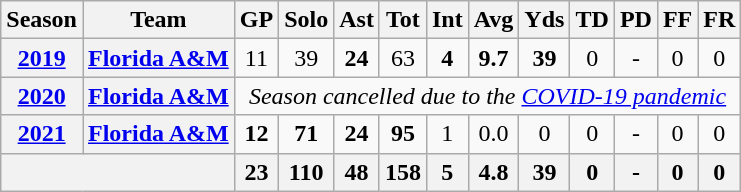<table class="wikitable" style="text-align:center;">
<tr>
<th>Season</th>
<th>Team</th>
<th>GP</th>
<th>Solo</th>
<th>Ast</th>
<th>Tot</th>
<th>Int</th>
<th>Avg</th>
<th>Yds</th>
<th>TD</th>
<th>PD</th>
<th>FF</th>
<th>FR</th>
</tr>
<tr>
<th><a href='#'>2019</a></th>
<th><a href='#'>Florida A&M</a></th>
<td>11</td>
<td>39</td>
<td><strong>24</strong></td>
<td>63</td>
<td><strong>4</strong></td>
<td><strong>9.7</strong></td>
<td><strong>39</strong></td>
<td>0</td>
<td>-</td>
<td>0</td>
<td>0</td>
</tr>
<tr>
<th><a href='#'>2020</a></th>
<th><a href='#'>Florida A&M</a></th>
<td colspan="14"><em>Season cancelled due to the <a href='#'>COVID-19 pandemic</a></em></td>
</tr>
<tr>
<th><a href='#'>2021</a></th>
<th><a href='#'>Florida A&M</a></th>
<td><strong>12</strong></td>
<td><strong>71</strong></td>
<td><strong>24</strong></td>
<td><strong>95</strong></td>
<td>1</td>
<td>0.0</td>
<td>0</td>
<td>0</td>
<td>-</td>
<td>0</td>
<td>0</td>
</tr>
<tr>
<th colspan="2"></th>
<th>23</th>
<th>110</th>
<th>48</th>
<th>158</th>
<th>5</th>
<th>4.8</th>
<th>39</th>
<th>0</th>
<th>-</th>
<th>0</th>
<th>0</th>
</tr>
</table>
